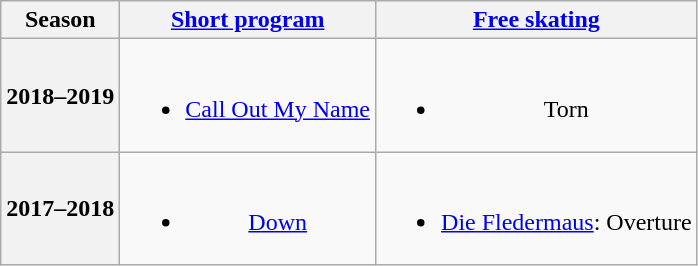<table class=wikitable style=text-align:center>
<tr>
<th>Season</th>
<th><a href='#'>Short program</a></th>
<th><a href='#'>Free skating</a></th>
</tr>
<tr>
<th>2018–2019 <br></th>
<td><br><ul><li><a href='#'>Call Out My Name</a> <br></li></ul></td>
<td><br><ul><li>Torn <br></li></ul></td>
</tr>
<tr>
<th>2017–2018</th>
<td><br><ul><li><a href='#'>Down</a> <br></li></ul></td>
<td><br><ul><li><a href='#'>Die Fledermaus</a>: Overture <br></li></ul></td>
</tr>
</table>
